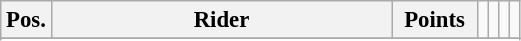<table class="wikitable" style="font-size: 95%">
<tr valign=top >
<th width=20px valign=middle>Pos.</th>
<th width=220px valign=middle>Rider</th>
<th width=50px valign=middle>Points</th>
<td></td>
<td></td>
<td></td>
<td></td>
</tr>
<tr>
</tr>
<tr>
</tr>
</table>
